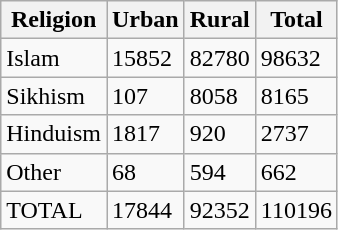<table class="wikitable sortable">
<tr>
<th>Religion</th>
<th>Urban</th>
<th>Rural</th>
<th>Total</th>
</tr>
<tr>
<td>Islam</td>
<td>15852</td>
<td>82780</td>
<td>98632</td>
</tr>
<tr>
<td>Sikhism</td>
<td>107</td>
<td>8058</td>
<td>8165</td>
</tr>
<tr>
<td>Hinduism</td>
<td>1817</td>
<td>920</td>
<td>2737</td>
</tr>
<tr>
<td>Other</td>
<td>68</td>
<td>594</td>
<td>662</td>
</tr>
<tr>
<td>TOTAL</td>
<td>17844</td>
<td>92352</td>
<td>110196</td>
</tr>
</table>
